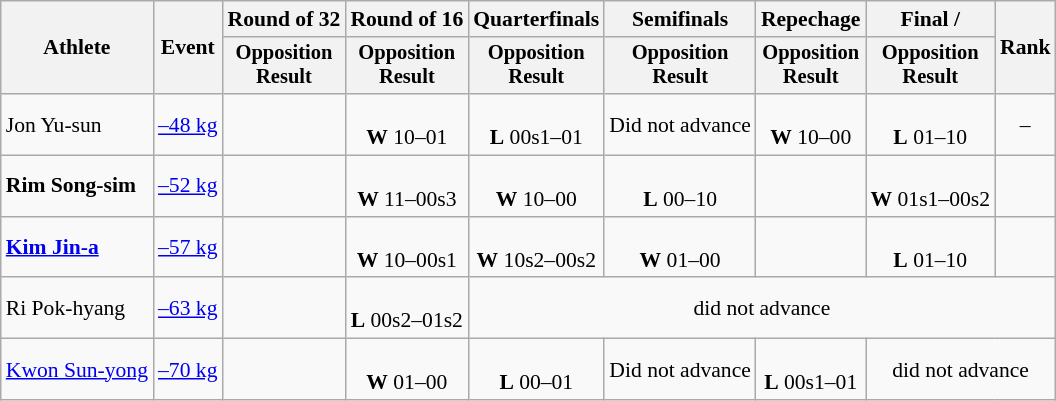<table class=wikitable style=font-size:90%;text-align:center>
<tr>
<th rowspan="2">Athlete</th>
<th rowspan="2">Event</th>
<th>Round of 32</th>
<th>Round of 16</th>
<th>Quarterfinals</th>
<th>Semifinals</th>
<th>Repechage</th>
<th>Final / </th>
<th rowspan=2>Rank</th>
</tr>
<tr style="font-size:95%">
<th>Opposition<br>Result</th>
<th>Opposition<br>Result</th>
<th>Opposition<br>Result</th>
<th>Opposition<br>Result</th>
<th>Opposition<br>Result</th>
<th>Opposition<br>Result</th>
</tr>
<tr>
<td align=left>Jon Yu-sun</td>
<td align=left><a href='#'>–48 kg</a></td>
<td></td>
<td><br><strong>W</strong> 10–01</td>
<td><br><strong>L</strong> 00s1–01</td>
<td>Did not advance</td>
<td><br><strong>W</strong> 10–00</td>
<td><br><strong>L</strong> 01–10</td>
<td>–</td>
</tr>
<tr>
<td align=left><strong>Rim Song-sim</strong></td>
<td align=left><a href='#'>–52 kg</a></td>
<td></td>
<td><br><strong>W</strong> 11–00s3</td>
<td><br><strong>W</strong> 10–00</td>
<td><br><strong>L</strong> 00–10</td>
<td></td>
<td><br><strong>W</strong> 01s1–00s2</td>
<td></td>
</tr>
<tr>
<td align=left><strong><a href='#'>Kim Jin-a</a></strong></td>
<td align=left><a href='#'>–57 kg</a></td>
<td></td>
<td><br><strong>W</strong> 10–00s1</td>
<td><br><strong>W</strong> 10s2–00s2</td>
<td><br><strong>W</strong> 01–00</td>
<td></td>
<td><br><strong>L</strong> 01–10</td>
<td></td>
</tr>
<tr>
<td align=left>Ri Pok-hyang</td>
<td align=left><a href='#'>–63 kg</a></td>
<td></td>
<td><br><strong>L</strong> 00s2–01s2</td>
<td colspan=5>did not advance</td>
</tr>
<tr>
<td align=left><a href='#'>Kwon Sun-yong</a></td>
<td align=left><a href='#'>–70 kg</a></td>
<td></td>
<td><br><strong>W</strong> 01–00</td>
<td><br><strong>L</strong> 00–01</td>
<td>Did not advance</td>
<td><br><strong>L</strong> 00s1–01</td>
<td colspan=2>did not advance</td>
</tr>
</table>
